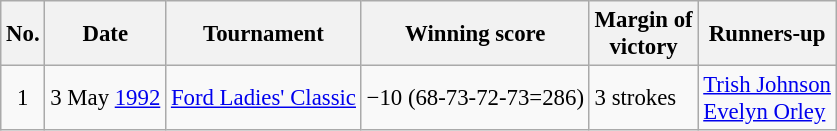<table class="wikitable" style="font-size:95%;">
<tr>
<th>No.</th>
<th>Date</th>
<th>Tournament</th>
<th>Winning score</th>
<th>Margin of<br>victory</th>
<th>Runners-up</th>
</tr>
<tr>
<td align="center">1</td>
<td align="right">3 May <a href='#'>1992</a></td>
<td><a href='#'>Ford Ladies' Classic</a></td>
<td>−10 (68-73-72-73=286)</td>
<td>3 strokes</td>
<td> <a href='#'>Trish Johnson</a><br> <a href='#'>Evelyn Orley</a></td>
</tr>
</table>
